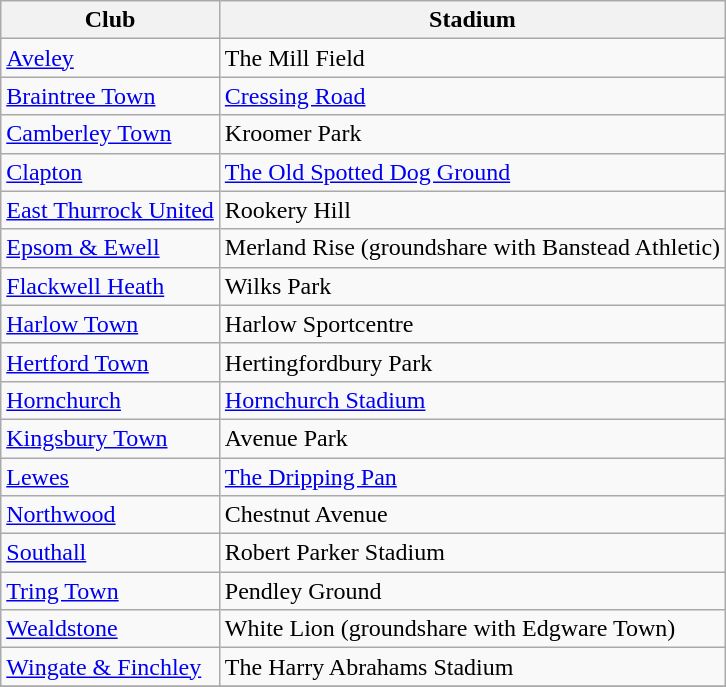<table class="wikitable sortable">
<tr>
<th>Club</th>
<th>Stadium</th>
</tr>
<tr>
<td><a href='#'>Aveley</a></td>
<td>The Mill Field</td>
</tr>
<tr>
<td><a href='#'>Braintree Town</a></td>
<td><a href='#'>Cressing Road</a></td>
</tr>
<tr>
<td><a href='#'>Camberley Town</a></td>
<td>Kroomer Park</td>
</tr>
<tr>
<td><a href='#'>Clapton</a></td>
<td><a href='#'>The Old Spotted Dog Ground</a></td>
</tr>
<tr>
<td><a href='#'>East Thurrock United</a></td>
<td>Rookery Hill</td>
</tr>
<tr>
<td><a href='#'>Epsom & Ewell</a></td>
<td>Merland Rise (groundshare with Banstead Athletic)</td>
</tr>
<tr>
<td><a href='#'>Flackwell Heath</a></td>
<td>Wilks Park</td>
</tr>
<tr>
<td><a href='#'>Harlow Town</a></td>
<td>Harlow Sportcentre</td>
</tr>
<tr>
<td><a href='#'>Hertford Town</a></td>
<td>Hertingfordbury Park</td>
</tr>
<tr>
<td><a href='#'>Hornchurch</a></td>
<td><a href='#'>Hornchurch Stadium</a></td>
</tr>
<tr>
<td><a href='#'>Kingsbury Town</a></td>
<td>Avenue Park</td>
</tr>
<tr>
<td><a href='#'>Lewes</a></td>
<td><a href='#'>The Dripping Pan</a></td>
</tr>
<tr>
<td><a href='#'>Northwood</a></td>
<td>Chestnut Avenue</td>
</tr>
<tr>
<td><a href='#'>Southall</a></td>
<td>Robert Parker Stadium</td>
</tr>
<tr>
<td><a href='#'>Tring Town</a></td>
<td>Pendley Ground</td>
</tr>
<tr>
<td><a href='#'>Wealdstone</a></td>
<td>White Lion (groundshare with Edgware Town)</td>
</tr>
<tr>
<td><a href='#'>Wingate & Finchley</a></td>
<td>The Harry Abrahams Stadium</td>
</tr>
<tr>
</tr>
</table>
